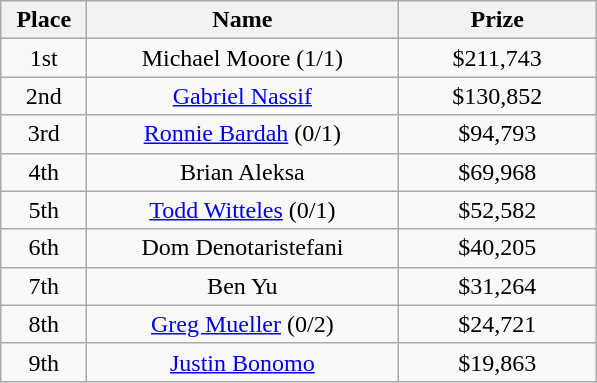<table class="wikitable">
<tr>
<th width="50">Place</th>
<th width="200">Name</th>
<th width="125">Prize</th>
</tr>
<tr>
<td align = "center">1st</td>
<td align = "center">Michael Moore (1/1)</td>
<td align = "center">$211,743</td>
</tr>
<tr>
<td align = "center">2nd</td>
<td align = "center"><a href='#'>Gabriel Nassif</a></td>
<td align = "center">$130,852</td>
</tr>
<tr>
<td align = "center">3rd</td>
<td align = "center"><a href='#'>Ronnie Bardah</a> (0/1)</td>
<td align = "center">$94,793</td>
</tr>
<tr>
<td align = "center">4th</td>
<td align = "center">Brian Aleksa</td>
<td align = "center">$69,968</td>
</tr>
<tr>
<td align = "center">5th</td>
<td align = "center"><a href='#'>Todd Witteles</a> (0/1)</td>
<td align = "center">$52,582</td>
</tr>
<tr>
<td align = "center">6th</td>
<td align = "center">Dom Denotaristefani</td>
<td align = "center">$40,205</td>
</tr>
<tr>
<td align = "center">7th</td>
<td align = "center">Ben Yu</td>
<td align = "center">$31,264</td>
</tr>
<tr>
<td align = "center">8th</td>
<td align = "center"><a href='#'>Greg Mueller</a> (0/2)</td>
<td align = "center">$24,721</td>
</tr>
<tr>
<td align = "center">9th</td>
<td align = "center"><a href='#'>Justin Bonomo</a></td>
<td align = "center">$19,863</td>
</tr>
</table>
